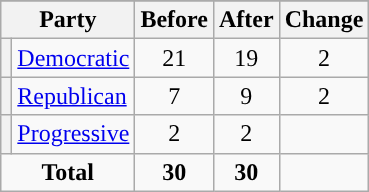<table class="wikitable" style="text-align:center;">
<tr>
</tr>
<tr>
<th colspan=2>Party</th>
<th>Before</th>
<th>After</th>
<th>Change</th>
</tr>
<tr>
<th style="background-color:"></th>
<td style="text-align:left;"><a href='#'>Democratic</a></td>
<td>21</td>
<td>19</td>
<td> 2</td>
</tr>
<tr>
<th style="background-color:"></th>
<td style="text-align:left;"><a href='#'>Republican</a></td>
<td>7</td>
<td>9</td>
<td> 2</td>
</tr>
<tr>
<th style="background-color:"></th>
<td style="text-align:left;"><a href='#'>Progressive</a></td>
<td>2</td>
<td>2</td>
<td></td>
</tr>
<tr>
<td colspan=2><strong>Total</strong></td>
<td><strong>30</strong></td>
<td><strong>30</strong></td>
<td></td>
</tr>
</table>
